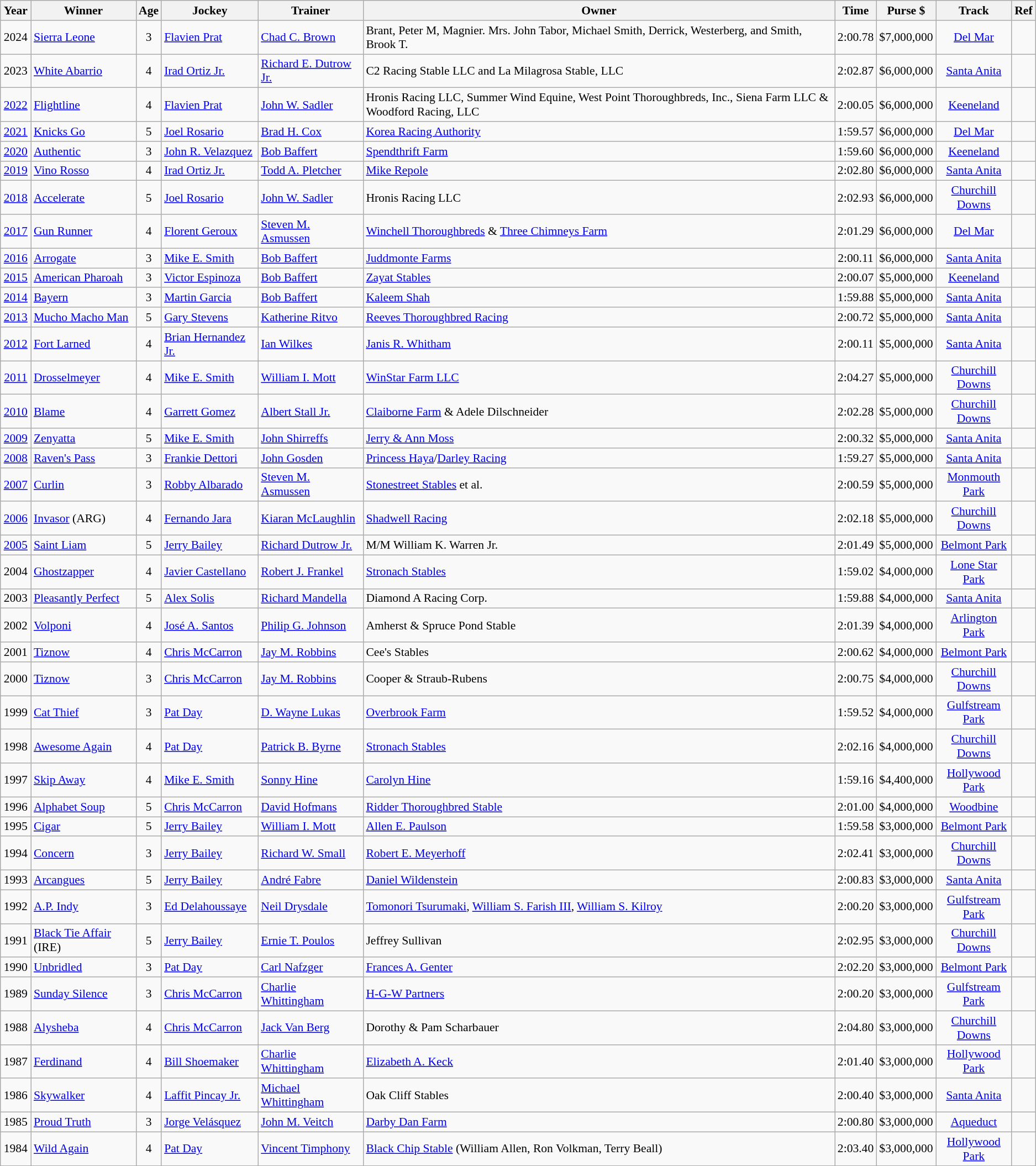<table class="wikitable sortable" style="font-size:90%">
<tr>
<th style="width:30px">Year</th>
<th style="width:120px">Winner</th>
<th style="width:20px">Age</th>
<th style="width:110px">Jockey</th>
<th style="width:120px">Trainer</th>
<th>Owner</th>
<th style="width:25px">Time</th>
<th style="width:25px">Purse $</th>
<th style="width:85px">Track</th>
<th style="width:20px">Ref</th>
</tr>
<tr>
<td align=center>2024</td>
<td><a href='#'>Sierra Leone</a></td>
<td align=center>3</td>
<td><a href='#'>Flavien Prat</a></td>
<td><a href='#'>Chad C. Brown</a></td>
<td>Brant, Peter M, Magnier. Mrs. John Tabor, Michael Smith, Derrick, Westerberg, and Smith, Brook T.</td>
<td align=center>2:00.78</td>
<td align=center>$7,000,000</td>
<td align=center><a href='#'>Del Mar</a></td>
<td align=center></td>
</tr>
<tr>
<td align=center>2023</td>
<td><a href='#'>White Abarrio</a></td>
<td align=center>4</td>
<td><a href='#'>Irad Ortiz Jr.</a></td>
<td><a href='#'>Richard E. Dutrow Jr.</a></td>
<td>C2 Racing Stable LLC and La Milagrosa Stable, LLC</td>
<td align=center>2:02.87</td>
<td align=center>$6,000,000</td>
<td align=center><a href='#'>Santa Anita</a></td>
<td align=center></td>
</tr>
<tr>
<td align=center><a href='#'>2022</a></td>
<td><a href='#'>Flightline</a></td>
<td align=center>4</td>
<td><a href='#'>Flavien Prat</a></td>
<td><a href='#'>John W. Sadler</a></td>
<td>Hronis Racing LLC, Summer Wind Equine, West Point Thoroughbreds, Inc., Siena Farm LLC & Woodford Racing, LLC</td>
<td align=center>2:00.05</td>
<td align=center>$6,000,000</td>
<td align=center><a href='#'>Keeneland</a></td>
<td align=center></td>
</tr>
<tr>
<td align=center><a href='#'>2021</a></td>
<td><a href='#'>Knicks Go</a></td>
<td align=center>5</td>
<td><a href='#'>Joel Rosario</a></td>
<td><a href='#'>Brad H. Cox</a></td>
<td><a href='#'>Korea Racing Authority</a></td>
<td align=center>1:59.57</td>
<td align=center>$6,000,000</td>
<td align=center><a href='#'>Del Mar</a></td>
<td align=center></td>
</tr>
<tr>
<td align=center><a href='#'>2020</a></td>
<td><a href='#'>Authentic</a></td>
<td align=center>3</td>
<td><a href='#'>John R. Velazquez</a></td>
<td><a href='#'>Bob Baffert</a></td>
<td><a href='#'>Spendthrift Farm</a></td>
<td align=center>1:59.60</td>
<td align=center>$6,000,000</td>
<td align=center><a href='#'>Keeneland</a></td>
<td align=center></td>
</tr>
<tr>
<td align=center><a href='#'>2019</a></td>
<td><a href='#'>Vino Rosso</a></td>
<td align=center>4</td>
<td><a href='#'>Irad Ortiz Jr.</a></td>
<td><a href='#'>Todd A. Pletcher</a></td>
<td><a href='#'>Mike Repole</a></td>
<td align=center>2:02.80</td>
<td align=center>$6,000,000</td>
<td align=center><a href='#'>Santa Anita</a></td>
<td align=center></td>
</tr>
<tr>
<td align=center><a href='#'>2018</a></td>
<td><a href='#'>Accelerate</a></td>
<td align=center>5</td>
<td><a href='#'>Joel Rosario</a></td>
<td><a href='#'>John W. Sadler</a></td>
<td>Hronis Racing LLC</td>
<td align=center>2:02.93</td>
<td align=center>$6,000,000</td>
<td align=center><a href='#'>Churchill Downs</a></td>
<td align=center></td>
</tr>
<tr>
<td align=center><a href='#'>2017</a></td>
<td><a href='#'>Gun Runner</a></td>
<td align=center>4</td>
<td><a href='#'>Florent Geroux</a></td>
<td><a href='#'>Steven M. Asmussen</a></td>
<td><a href='#'>Winchell Thoroughbreds</a> & <a href='#'>Three Chimneys Farm</a></td>
<td align=center>2:01.29</td>
<td align=center>$6,000,000</td>
<td align=center><a href='#'>Del Mar</a></td>
<td align=center></td>
</tr>
<tr>
<td align=center><a href='#'>2016</a></td>
<td><a href='#'>Arrogate</a></td>
<td align=center>3</td>
<td><a href='#'>Mike E. Smith</a></td>
<td><a href='#'>Bob Baffert</a></td>
<td><a href='#'>Juddmonte Farms</a></td>
<td align=center>2:00.11</td>
<td align=center>$6,000,000</td>
<td align=center><a href='#'>Santa Anita</a></td>
<td align=center></td>
</tr>
<tr>
<td align=center><a href='#'>2015</a></td>
<td><a href='#'>American Pharoah</a></td>
<td align=center>3</td>
<td><a href='#'>Victor Espinoza</a></td>
<td><a href='#'>Bob Baffert</a></td>
<td><a href='#'>Zayat Stables</a></td>
<td align=center>2:00.07</td>
<td align=center>$5,000,000</td>
<td align=center><a href='#'>Keeneland</a></td>
<td align=center></td>
</tr>
<tr>
<td align=center><a href='#'>2014</a></td>
<td><a href='#'>Bayern</a></td>
<td align=center>3</td>
<td><a href='#'>Martin Garcia</a></td>
<td><a href='#'>Bob Baffert</a></td>
<td><a href='#'>Kaleem Shah</a></td>
<td align=center>1:59.88</td>
<td align=center>$5,000,000</td>
<td align=center><a href='#'>Santa Anita</a></td>
<td align=center></td>
</tr>
<tr>
<td align=center><a href='#'>2013</a></td>
<td><a href='#'>Mucho Macho Man</a></td>
<td align=center>5</td>
<td><a href='#'>Gary Stevens</a></td>
<td><a href='#'>Katherine Ritvo</a></td>
<td><a href='#'>Reeves Thoroughbred Racing</a></td>
<td align=center>2:00.72</td>
<td align=center>$5,000,000</td>
<td align=center><a href='#'>Santa Anita</a></td>
<td align=center></td>
</tr>
<tr>
<td align=center><a href='#'>2012</a></td>
<td><a href='#'>Fort Larned</a></td>
<td align=center>4</td>
<td><a href='#'>Brian Hernandez Jr.</a></td>
<td><a href='#'>Ian Wilkes</a></td>
<td><a href='#'>Janis R. Whitham</a></td>
<td align=center>2:00.11</td>
<td align=center>$5,000,000</td>
<td align=center><a href='#'>Santa Anita</a></td>
<td align=center></td>
</tr>
<tr>
<td align=center><a href='#'>2011</a></td>
<td><a href='#'>Drosselmeyer</a></td>
<td align=center>4</td>
<td><a href='#'>Mike E. Smith</a></td>
<td><a href='#'>William I. Mott</a></td>
<td><a href='#'>WinStar Farm LLC</a></td>
<td align=center>2:04.27</td>
<td align=center>$5,000,000</td>
<td align=center><a href='#'>Churchill Downs</a></td>
<td align=center></td>
</tr>
<tr>
<td align=center><a href='#'>2010</a></td>
<td><a href='#'>Blame</a></td>
<td align=center>4</td>
<td><a href='#'>Garrett Gomez</a></td>
<td><a href='#'>Albert Stall Jr.</a></td>
<td><a href='#'>Claiborne Farm</a> & Adele Dilschneider</td>
<td align=center>2:02.28</td>
<td align=center>$5,000,000</td>
<td align=center><a href='#'>Churchill Downs</a></td>
<td align=center></td>
</tr>
<tr>
<td align=center><a href='#'>2009</a></td>
<td><a href='#'>Zenyatta</a></td>
<td align=center>5</td>
<td><a href='#'>Mike E. Smith</a></td>
<td><a href='#'>John Shirreffs</a></td>
<td><a href='#'>Jerry & Ann Moss</a></td>
<td align=center>2:00.32</td>
<td align=center>$5,000,000</td>
<td align=center><a href='#'>Santa Anita</a></td>
<td align=center></td>
</tr>
<tr>
<td align=center><a href='#'>2008</a></td>
<td><a href='#'>Raven's Pass</a></td>
<td align=center>3</td>
<td><a href='#'>Frankie Dettori</a></td>
<td><a href='#'>John Gosden</a></td>
<td><a href='#'>Princess Haya</a>/<a href='#'>Darley Racing</a></td>
<td align=center>1:59.27</td>
<td align=center>$5,000,000</td>
<td align=center><a href='#'>Santa Anita</a></td>
<td align=center></td>
</tr>
<tr>
<td align=center><a href='#'>2007</a></td>
<td><a href='#'>Curlin</a></td>
<td align=center>3</td>
<td><a href='#'>Robby Albarado</a></td>
<td><a href='#'>Steven M. Asmussen</a></td>
<td><a href='#'>Stonestreet Stables</a> et al.</td>
<td align=center>2:00.59</td>
<td align=center>$5,000,000</td>
<td align=center><a href='#'>Monmouth Park</a></td>
<td align=center></td>
</tr>
<tr>
<td align=center><a href='#'>2006</a></td>
<td><a href='#'>Invasor</a> (ARG)</td>
<td align=center>4</td>
<td><a href='#'>Fernando Jara</a></td>
<td><a href='#'>Kiaran McLaughlin</a></td>
<td><a href='#'>Shadwell Racing</a></td>
<td align=center>2:02.18</td>
<td align=center>$5,000,000</td>
<td align=center><a href='#'>Churchill Downs</a></td>
<td align=center></td>
</tr>
<tr>
<td align=center><a href='#'>2005</a></td>
<td><a href='#'>Saint Liam</a></td>
<td align=center>5</td>
<td><a href='#'>Jerry Bailey</a></td>
<td><a href='#'>Richard Dutrow Jr.</a></td>
<td>M/M William K. Warren Jr.</td>
<td align=center>2:01.49</td>
<td align=center>$5,000,000</td>
<td align=center><a href='#'>Belmont Park</a></td>
<td align=center></td>
</tr>
<tr>
<td align=center>2004</td>
<td><a href='#'>Ghostzapper</a></td>
<td align=center>4</td>
<td><a href='#'>Javier Castellano</a></td>
<td><a href='#'>Robert J. Frankel</a></td>
<td><a href='#'>Stronach Stables</a></td>
<td align=center>1:59.02</td>
<td align=center>$4,000,000</td>
<td align=center><a href='#'>Lone Star Park</a></td>
<td align=center></td>
</tr>
<tr>
<td align=center>2003</td>
<td><a href='#'>Pleasantly Perfect</a></td>
<td align=center>5</td>
<td><a href='#'>Alex Solis</a></td>
<td><a href='#'>Richard Mandella</a></td>
<td>Diamond A Racing Corp.</td>
<td align=center>1:59.88</td>
<td align=center>$4,000,000</td>
<td align=center><a href='#'>Santa Anita</a></td>
<td align=center></td>
</tr>
<tr>
<td align=center>2002</td>
<td><a href='#'>Volponi</a></td>
<td align=center>4</td>
<td><a href='#'>José A. Santos</a></td>
<td><a href='#'>Philip G. Johnson</a></td>
<td>Amherst & Spruce Pond Stable</td>
<td align=center>2:01.39</td>
<td align=center>$4,000,000</td>
<td align=center><a href='#'>Arlington Park</a></td>
<td align=center></td>
</tr>
<tr>
<td align=center>2001</td>
<td><a href='#'>Tiznow</a></td>
<td align=center>4</td>
<td><a href='#'>Chris McCarron</a></td>
<td><a href='#'>Jay M. Robbins</a></td>
<td>Cee's Stables</td>
<td align=center>2:00.62</td>
<td align=center>$4,000,000</td>
<td align=center><a href='#'>Belmont Park</a></td>
<td align=center></td>
</tr>
<tr>
<td align=center>2000</td>
<td><a href='#'>Tiznow</a></td>
<td align=center>3</td>
<td><a href='#'>Chris McCarron</a></td>
<td><a href='#'>Jay M. Robbins</a></td>
<td>Cooper & Straub-Rubens</td>
<td align=center>2:00.75</td>
<td align=center>$4,000,000</td>
<td align=center><a href='#'>Churchill Downs</a></td>
<td align=center></td>
</tr>
<tr>
<td align=center>1999</td>
<td><a href='#'>Cat Thief</a></td>
<td align=center>3</td>
<td><a href='#'>Pat Day</a></td>
<td><a href='#'>D. Wayne Lukas</a></td>
<td><a href='#'>Overbrook Farm</a></td>
<td align=center>1:59.52</td>
<td align=center>$4,000,000</td>
<td align=center><a href='#'>Gulfstream Park</a></td>
<td align=center></td>
</tr>
<tr>
<td align=center>1998</td>
<td><a href='#'>Awesome Again</a></td>
<td align=center>4</td>
<td><a href='#'>Pat Day</a></td>
<td><a href='#'>Patrick B. Byrne</a></td>
<td><a href='#'>Stronach Stables</a></td>
<td align=center>2:02.16</td>
<td align=center>$4,000,000</td>
<td align=center><a href='#'>Churchill Downs</a></td>
<td align=center></td>
</tr>
<tr>
<td align=center>1997</td>
<td><a href='#'>Skip Away</a></td>
<td align=center>4</td>
<td><a href='#'>Mike E. Smith</a></td>
<td><a href='#'>Sonny Hine</a></td>
<td><a href='#'>Carolyn Hine</a></td>
<td align=center>1:59.16</td>
<td align=center>$4,400,000</td>
<td align=center><a href='#'>Hollywood Park</a></td>
<td align=center></td>
</tr>
<tr>
<td align=center>1996</td>
<td><a href='#'>Alphabet Soup</a></td>
<td align=center>5</td>
<td><a href='#'>Chris McCarron</a></td>
<td><a href='#'>David Hofmans</a></td>
<td><a href='#'>Ridder Thoroughbred Stable</a></td>
<td align=center>2:01.00</td>
<td align=center>$4,000,000</td>
<td align=center><a href='#'>Woodbine</a></td>
<td align=center></td>
</tr>
<tr>
<td align=center>1995</td>
<td><a href='#'>Cigar</a></td>
<td align=center>5</td>
<td><a href='#'>Jerry Bailey</a></td>
<td><a href='#'>William I. Mott</a></td>
<td><a href='#'>Allen E. Paulson</a></td>
<td align=center>1:59.58</td>
<td align=center>$3,000,000</td>
<td align=center><a href='#'>Belmont Park</a></td>
<td align=center></td>
</tr>
<tr>
<td align=center>1994</td>
<td><a href='#'>Concern</a></td>
<td align=center>3</td>
<td><a href='#'>Jerry Bailey</a></td>
<td><a href='#'>Richard W. Small</a></td>
<td><a href='#'>Robert E. Meyerhoff</a></td>
<td align=center>2:02.41</td>
<td align=center>$3,000,000</td>
<td align=center><a href='#'>Churchill Downs</a></td>
<td align=center></td>
</tr>
<tr>
<td align=center>1993</td>
<td><a href='#'>Arcangues</a></td>
<td align=center>5</td>
<td><a href='#'>Jerry Bailey</a></td>
<td><a href='#'>André Fabre</a></td>
<td><a href='#'>Daniel Wildenstein</a></td>
<td align=center>2:00.83</td>
<td align=center>$3,000,000</td>
<td align=center><a href='#'>Santa Anita</a></td>
<td align=center></td>
</tr>
<tr>
<td align=center>1992</td>
<td><a href='#'>A.P. Indy</a></td>
<td align=center>3</td>
<td><a href='#'>Ed Delahoussaye</a></td>
<td><a href='#'>Neil Drysdale</a></td>
<td><a href='#'>Tomonori Tsurumaki</a>, <a href='#'>William S. Farish III</a>, <a href='#'>William S. Kilroy</a></td>
<td align=center>2:00.20</td>
<td align=center>$3,000,000</td>
<td align=center><a href='#'>Gulfstream Park</a></td>
<td align=center></td>
</tr>
<tr>
<td align=center>1991</td>
<td><a href='#'>Black Tie Affair</a> (IRE)</td>
<td align=center>5</td>
<td><a href='#'>Jerry Bailey</a></td>
<td><a href='#'>Ernie T. Poulos</a></td>
<td>Jeffrey Sullivan</td>
<td align=center>2:02.95</td>
<td align=center>$3,000,000</td>
<td align=center><a href='#'>Churchill Downs</a></td>
<td align=center></td>
</tr>
<tr>
<td align=center>1990</td>
<td><a href='#'>Unbridled</a></td>
<td align=center>3</td>
<td><a href='#'>Pat Day</a></td>
<td><a href='#'>Carl Nafzger</a></td>
<td><a href='#'>Frances A. Genter</a></td>
<td align=center>2:02.20</td>
<td align=center>$3,000,000</td>
<td align=center><a href='#'>Belmont Park</a></td>
<td align=center></td>
</tr>
<tr>
<td align=center>1989</td>
<td><a href='#'>Sunday Silence</a></td>
<td align=center>3</td>
<td><a href='#'>Chris McCarron</a></td>
<td><a href='#'>Charlie Whittingham</a></td>
<td><a href='#'>H-G-W Partners</a></td>
<td align=center>2:00.20</td>
<td align=center>$3,000,000</td>
<td align=center><a href='#'>Gulfstream Park</a></td>
</tr>
<tr>
<td align=center>1988</td>
<td><a href='#'>Alysheba</a></td>
<td align=center>4</td>
<td><a href='#'>Chris McCarron</a></td>
<td><a href='#'>Jack Van Berg</a></td>
<td>Dorothy & Pam Scharbauer</td>
<td align=center>2:04.80</td>
<td align=center>$3,000,000</td>
<td align=center><a href='#'>Churchill Downs</a></td>
<td align=center></td>
</tr>
<tr>
<td align=center>1987</td>
<td><a href='#'>Ferdinand</a></td>
<td align=center>4</td>
<td><a href='#'>Bill Shoemaker</a></td>
<td><a href='#'>Charlie Whittingham</a></td>
<td><a href='#'>Elizabeth A. Keck</a></td>
<td align=center>2:01.40</td>
<td align=center>$3,000,000</td>
<td align=center><a href='#'>Hollywood Park</a></td>
<td align=center></td>
</tr>
<tr>
<td align=center>1986</td>
<td><a href='#'>Skywalker</a></td>
<td align=center>4</td>
<td><a href='#'>Laffit Pincay Jr.</a></td>
<td><a href='#'>Michael Whittingham</a></td>
<td>Oak Cliff Stables</td>
<td align=center>2:00.40</td>
<td align=center>$3,000,000</td>
<td align=center><a href='#'>Santa Anita</a></td>
<td align=center></td>
</tr>
<tr>
<td align=center>1985</td>
<td><a href='#'>Proud Truth</a></td>
<td align=center>3</td>
<td><a href='#'>Jorge Velásquez</a></td>
<td><a href='#'>John M. Veitch</a></td>
<td><a href='#'>Darby Dan Farm</a></td>
<td align=center>2:00.80</td>
<td align=center>$3,000,000</td>
<td align=center><a href='#'>Aqueduct</a></td>
<td align=center></td>
</tr>
<tr>
<td align=center>1984</td>
<td><a href='#'>Wild Again</a></td>
<td align=center>4</td>
<td><a href='#'>Pat Day</a></td>
<td><a href='#'>Vincent Timphony</a></td>
<td><a href='#'>Black Chip Stable</a> (William Allen, Ron Volkman, Terry Beall)</td>
<td align=center>2:03.40</td>
<td align=center>$3,000,000</td>
<td align=center><a href='#'>Hollywood Park</a></td>
<td align=center></td>
</tr>
</table>
